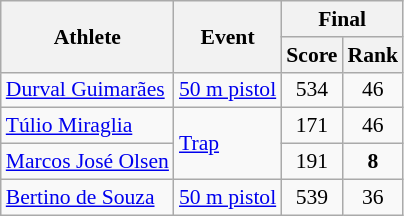<table class="wikitable" style="font-size:90%">
<tr>
<th rowspan="2">Athlete</th>
<th rowspan="2">Event</th>
<th colspan="2">Final</th>
</tr>
<tr>
<th>Score</th>
<th>Rank</th>
</tr>
<tr>
<td rowspan=1><a href='#'>Durval Guimarães</a></td>
<td><a href='#'>50 m pistol</a></td>
<td style="text-align:center;">534</td>
<td style="text-align:center;">46</td>
</tr>
<tr>
<td rowspan=1><a href='#'>Túlio Miraglia</a></td>
<td rowspan=2><a href='#'>Trap</a></td>
<td style="text-align:center;">171</td>
<td style="text-align:center;">46</td>
</tr>
<tr>
<td rowspan=1><a href='#'>Marcos José Olsen</a></td>
<td style="text-align:center;">191</td>
<td style="text-align:center;"><strong>8</strong></td>
</tr>
<tr>
<td rowspan=1><a href='#'>Bertino de Souza</a></td>
<td><a href='#'>50 m pistol</a></td>
<td style="text-align:center;">539</td>
<td style="text-align:center;">36</td>
</tr>
</table>
